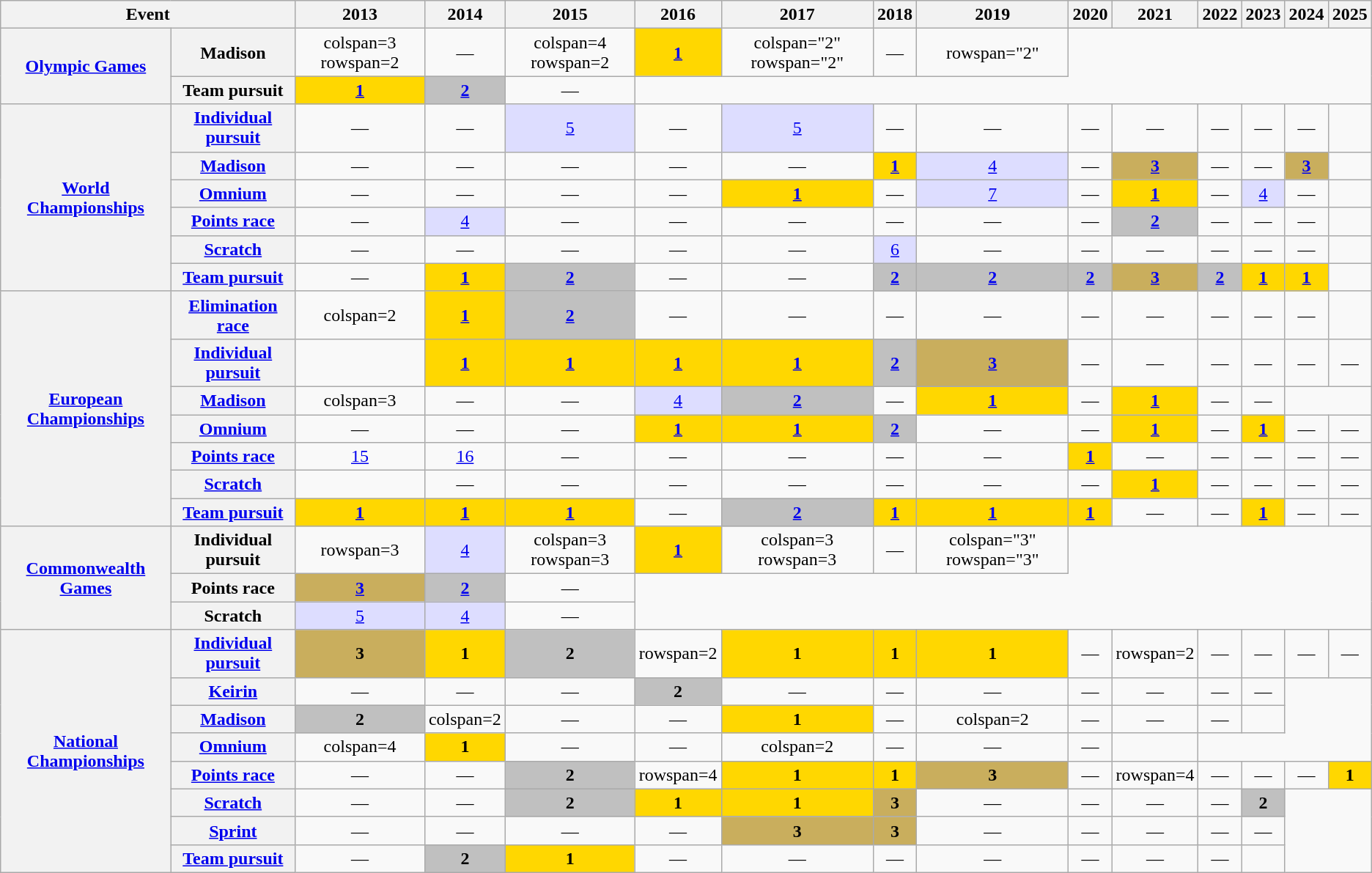<table class="wikitable plainrowheaders">
<tr>
<th scope="col" colspan=2>Event</th>
<th scope="col">2013</th>
<th scope="col">2014</th>
<th scope="col">2015</th>
<th scope="col">2016</th>
<th scope="col">2017</th>
<th scope="col">2018</th>
<th scope="col">2019</th>
<th scope="col">2020</th>
<th scope="col">2021</th>
<th scope="col">2022</th>
<th scope="col">2023</th>
<th scope="col">2024</th>
<th scope="col">2025</th>
</tr>
<tr style="text-align:center;">
<th scope="row" rowspan=2> <a href='#'>Olympic Games</a></th>
<th scope="row">Madison</th>
<td>colspan=3 rowspan=2 </td>
<td>—</td>
<td>colspan=4 rowspan=2 </td>
<th style="background:gold;"><a href='#'>1</a></th>
<td>colspan="2" rowspan="2" </td>
<td>—</td>
<td>rowspan="2" </td>
</tr>
<tr style="text-align:center;">
<th scope="row">Team pursuit</th>
<th style="background:gold;"><a href='#'>1</a></th>
<th style="background:silver;"><a href='#'>2</a></th>
<td>—</td>
</tr>
<tr style="text-align:center;">
<th scope="row" rowspan=6> <a href='#'>World Championships</a></th>
<th scope="row"><a href='#'>Individual pursuit</a></th>
<td>—</td>
<td>—</td>
<td style="background:#ddf;"><a href='#'>5</a></td>
<td>—</td>
<td style="background:#ddf;"><a href='#'>5</a></td>
<td>—</td>
<td>—</td>
<td>—</td>
<td>—</td>
<td>—</td>
<td>—</td>
<td>—</td>
<td></td>
</tr>
<tr style="text-align:center;">
<th scope="row"><a href='#'>Madison</a></th>
<td>—</td>
<td>—</td>
<td>—</td>
<td>—</td>
<td>—</td>
<th style="background:gold;"><a href='#'>1</a></th>
<td style="background:#ddf;"><a href='#'>4</a></td>
<td>—</td>
<th style="background:#C9AE5D;"><a href='#'>3</a></th>
<td>—</td>
<td>—</td>
<th style="background:#C9AE5D;"><a href='#'>3</a></th>
<td></td>
</tr>
<tr style="text-align:center;">
<th scope="row"><a href='#'>Omnium</a></th>
<td>—</td>
<td>—</td>
<td>—</td>
<td>—</td>
<th style="background:gold;"><a href='#'>1</a></th>
<td>—</td>
<td style="background:#ddf;"><a href='#'>7</a></td>
<td>—</td>
<th style="background:gold;"><a href='#'>1</a></th>
<td>—</td>
<td style="background:#ddf;"><a href='#'>4</a></td>
<td>—</td>
<td></td>
</tr>
<tr style="text-align:center;">
<th scope="row"><a href='#'>Points race</a></th>
<td>—</td>
<td style="background:#ddf;"><a href='#'>4</a></td>
<td>—</td>
<td>—</td>
<td>—</td>
<td>—</td>
<td>—</td>
<td>—</td>
<th style="background:silver;"><a href='#'>2</a></th>
<td>—</td>
<td>—</td>
<td>—</td>
<td></td>
</tr>
<tr style="text-align:center;">
<th scope="row"><a href='#'>Scratch</a></th>
<td>—</td>
<td>—</td>
<td>—</td>
<td>—</td>
<td>—</td>
<td style="background:#ddf;"><a href='#'>6</a></td>
<td>—</td>
<td>—</td>
<td>—</td>
<td>—</td>
<td>—</td>
<td>—</td>
<td></td>
</tr>
<tr style="text-align:center;">
<th scope="row"><a href='#'>Team pursuit</a></th>
<td>—</td>
<th style="background:gold;"><a href='#'>1</a></th>
<th style="background:silver;"><a href='#'>2</a></th>
<td>—</td>
<td>—</td>
<th style="background:silver;"><a href='#'>2</a></th>
<th style="background:silver;"><a href='#'>2</a></th>
<th style="background:silver;"><a href='#'>2</a></th>
<th style="background:#C9AE5D;"><a href='#'>3</a></th>
<th style="background:silver;"><a href='#'>2</a></th>
<th style="background:gold;"><a href='#'>1</a></th>
<th style="background:gold;"><a href='#'>1</a></th>
<td></td>
</tr>
<tr style="text-align:center;">
<th scope="row" rowspan=7> <a href='#'>European Championships</a></th>
<th scope="row"><a href='#'>Elimination race</a></th>
<td>colspan=2 </td>
<th style="background:gold;"><a href='#'>1</a></th>
<th style="background:silver;"><a href='#'>2</a></th>
<td>—</td>
<td>—</td>
<td>—</td>
<td>—</td>
<td>—</td>
<td>—</td>
<td>—</td>
<td>—</td>
<td>—</td>
</tr>
<tr style="text-align:center;">
<th scope="row"><a href='#'>Individual pursuit</a></th>
<td></td>
<th style="background:gold;"><a href='#'>1</a></th>
<th style="background:gold;"><a href='#'>1</a></th>
<th style="background:gold;"><a href='#'>1</a></th>
<th style="background:gold;"><a href='#'>1</a></th>
<th style="background:silver;"><a href='#'>2</a></th>
<th style="background:#C9AE5D;"><a href='#'>3</a></th>
<td>—</td>
<td>—</td>
<td>—</td>
<td>—</td>
<td>—</td>
<td>—</td>
</tr>
<tr style="text-align:center;">
<th scope="row"><a href='#'>Madison</a></th>
<td>colspan=3 </td>
<td>—</td>
<td>—</td>
<td style="background:#ddf;"><a href='#'>4</a></td>
<th style="background:silver;"><a href='#'>2</a></th>
<td>—</td>
<th style="background:gold;"><a href='#'>1</a></th>
<td>—</td>
<th style="background:gold;"><a href='#'>1</a></th>
<td>—</td>
<td>—</td>
</tr>
<tr style="text-align:center;">
<th scope="row"><a href='#'>Omnium</a></th>
<td>—</td>
<td>—</td>
<td>—</td>
<th style="background:gold;"><a href='#'>1</a></th>
<th style="background:gold;"><a href='#'>1</a></th>
<th style="background:silver;"><a href='#'>2</a></th>
<td>—</td>
<td>—</td>
<th style="background:gold;"><a href='#'>1</a></th>
<td>—</td>
<th style="background:gold;"><a href='#'>1</a></th>
<td>—</td>
<td>—</td>
</tr>
<tr style="text-align:center;">
<th scope="row"><a href='#'>Points race</a></th>
<td><a href='#'>15</a></td>
<td><a href='#'>16</a></td>
<td>—</td>
<td>—</td>
<td>—</td>
<td>—</td>
<td>—</td>
<th style="background:gold;"><a href='#'>1</a></th>
<td>—</td>
<td>—</td>
<td>—</td>
<td>—</td>
<td>—</td>
</tr>
<tr style="text-align:center;">
<th scope="row"><a href='#'>Scratch</a></th>
<td></td>
<td>—</td>
<td>—</td>
<td>—</td>
<td>—</td>
<td>—</td>
<td>—</td>
<td>—</td>
<th style="background:gold;"><a href='#'>1</a></th>
<td>—</td>
<td>—</td>
<td>—</td>
<td>—</td>
</tr>
<tr style="text-align:center;">
<th scope="row"><a href='#'>Team pursuit</a></th>
<th style="background:gold;"><a href='#'>1</a></th>
<th style="background:gold;"><a href='#'>1</a></th>
<th style="background:gold;"><a href='#'>1</a></th>
<td>—</td>
<th style="background:silver;"><a href='#'>2</a></th>
<th style="background:gold;"><a href='#'>1</a></th>
<th style="background:gold;"><a href='#'>1</a></th>
<th style="background:gold;"><a href='#'>1</a></th>
<td>—</td>
<td>—</td>
<th style="background:gold;"><a href='#'>1</a></th>
<td>—</td>
<td>—</td>
</tr>
<tr style="text-align:center;">
<th scope="row" rowspan=3> <a href='#'>Commonwealth Games</a></th>
<th scope="row">Individual pursuit</th>
<td>rowspan=3 </td>
<td style="background:#ddf;"><a href='#'>4</a></td>
<td>colspan=3 rowspan=3 </td>
<th style="background:gold;"><a href='#'>1</a></th>
<td>colspan=3 rowspan=3 </td>
<td>—</td>
<td>colspan="3" rowspan="3" </td>
</tr>
<tr style="text-align:center;">
<th scope="row">Points race</th>
<th style="background:#C9AE5D;"><a href='#'>3</a></th>
<th style="background:silver;"><a href='#'>2</a></th>
<td>—</td>
</tr>
<tr style="text-align:center;">
<th scope="row">Scratch</th>
<td style="background:#ddf;"><a href='#'>5</a></td>
<td style="background:#ddf;"><a href='#'>4</a></td>
<td>—</td>
</tr>
<tr style="text-align:center;">
<th scope="row" rowspan=8> <a href='#'>National Championships</a></th>
<th scope="row"><a href='#'>Individual pursuit</a></th>
<th style="background:#C9AE5D;">3</th>
<th style="background:gold;">1</th>
<th style="background:silver;">2</th>
<td>rowspan=2 </td>
<th style="background:gold;">1</th>
<th style="background:gold;">1</th>
<th style="background:gold;">1</th>
<td>—</td>
<td>rowspan=2 </td>
<td>—</td>
<td>—</td>
<td>—</td>
<td>—</td>
</tr>
<tr style="text-align:center;">
<th scope="row"><a href='#'>Keirin</a></th>
<td>—</td>
<td>—</td>
<td>—</td>
<th style="background:silver;">2</th>
<td>—</td>
<td>—</td>
<td>—</td>
<td>—</td>
<td>—</td>
<td>—</td>
<td>—</td>
</tr>
<tr style="text-align:center;">
<th scope="row"><a href='#'>Madison</a></th>
<th style="background:silver;">2</th>
<td>colspan=2 </td>
<td>—</td>
<td>—</td>
<th style="background:gold;">1</th>
<td>—</td>
<td>colspan=2 </td>
<td>—</td>
<td>—</td>
<td>—</td>
<td></td>
</tr>
<tr style="text-align:center;">
<th scope="row"><a href='#'>Omnium</a></th>
<td>colspan=4 </td>
<th style="background:gold;">1</th>
<td>—</td>
<td>—</td>
<td>colspan=2 </td>
<td>—</td>
<td>—</td>
<td>—</td>
<td></td>
</tr>
<tr style="text-align:center;">
<th scope="row"><a href='#'>Points race</a></th>
<td>—</td>
<td>—</td>
<th style="background:silver;">2</th>
<td>rowspan=4 </td>
<th style="background:gold;">1</th>
<th style="background:gold;">1</th>
<th style="background:#C9AE5D;">3</th>
<td>—</td>
<td>rowspan=4 </td>
<td>—</td>
<td>—</td>
<td>—</td>
<th style="background:gold;">1</th>
</tr>
<tr style="text-align:center;">
<th scope="row"><a href='#'>Scratch</a></th>
<td>—</td>
<td>—</td>
<th style="background:silver;">2</th>
<th style="background:gold;">1</th>
<th style="background:gold;">1</th>
<th style="background:#C9AE5D;">3</th>
<td>—</td>
<td>—</td>
<td>—</td>
<td>—</td>
<th style="background:silver;">2</th>
</tr>
<tr style="text-align:center;">
<th scope="row"><a href='#'>Sprint</a></th>
<td>—</td>
<td>—</td>
<td>—</td>
<td>—</td>
<th style="background:#C9AE5D;">3</th>
<th style="background:#C9AE5D;">3</th>
<td>—</td>
<td>—</td>
<td>—</td>
<td>—</td>
<td>—</td>
</tr>
<tr style="text-align:center;">
<th scope="row"><a href='#'>Team pursuit</a></th>
<td>—</td>
<th style="background:silver;">2</th>
<th style="background:gold;">1</th>
<td>—</td>
<td>—</td>
<td>—</td>
<td>—</td>
<td>—</td>
<td>—</td>
<td>—</td>
<td></td>
</tr>
</table>
